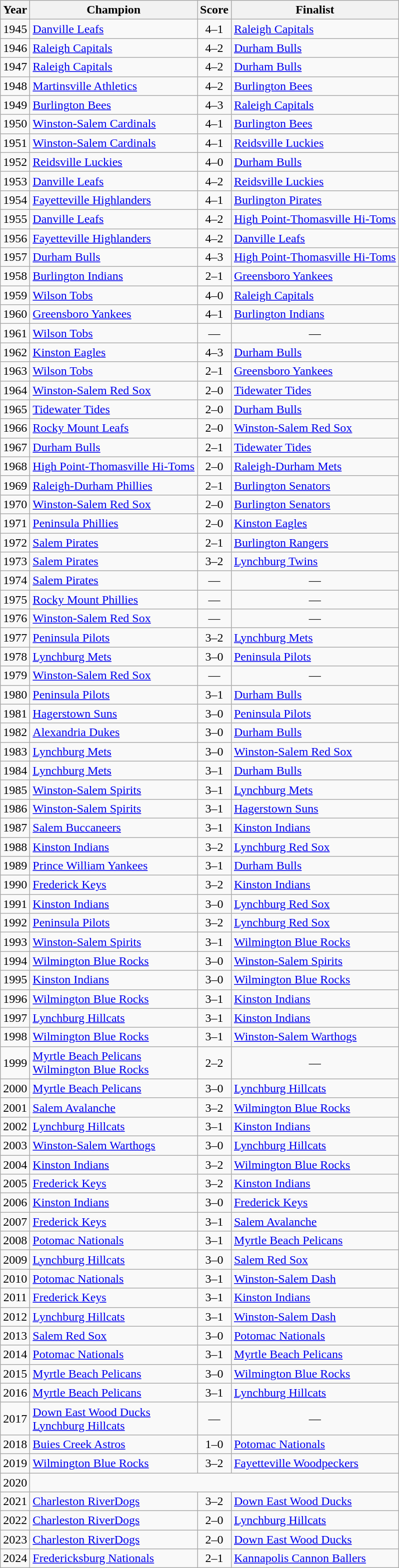<table class="wikitable sortable" style="text-align:center;">
<tr>
<th>Year</th>
<th>Champion</th>
<th class="unsortable">Score</th>
<th>Finalist</th>
</tr>
<tr>
<td>1945</td>
<td align=left><a href='#'>Danville Leafs</a></td>
<td>4–1</td>
<td align=left><a href='#'>Raleigh Capitals</a></td>
</tr>
<tr>
<td>1946</td>
<td align=left><a href='#'>Raleigh Capitals</a></td>
<td>4–2</td>
<td align=left><a href='#'>Durham Bulls</a></td>
</tr>
<tr>
<td>1947</td>
<td align=left><a href='#'>Raleigh Capitals</a></td>
<td>4–2</td>
<td align=left><a href='#'>Durham Bulls</a></td>
</tr>
<tr>
<td>1948</td>
<td align=left><a href='#'>Martinsville Athletics</a></td>
<td>4–2</td>
<td align=left><a href='#'>Burlington Bees</a></td>
</tr>
<tr>
<td>1949</td>
<td align=left><a href='#'>Burlington Bees</a></td>
<td>4–3</td>
<td align=left><a href='#'>Raleigh Capitals</a></td>
</tr>
<tr>
<td>1950</td>
<td align=left><a href='#'>Winston-Salem Cardinals</a></td>
<td>4–1</td>
<td align=left><a href='#'>Burlington Bees</a></td>
</tr>
<tr>
<td>1951</td>
<td align=left><a href='#'>Winston-Salem Cardinals</a></td>
<td>4–1</td>
<td align=left><a href='#'>Reidsville Luckies</a></td>
</tr>
<tr>
<td>1952</td>
<td align=left><a href='#'>Reidsville Luckies</a></td>
<td>4–0</td>
<td align=left><a href='#'>Durham Bulls</a></td>
</tr>
<tr>
<td>1953</td>
<td align=left><a href='#'>Danville Leafs</a></td>
<td>4–2</td>
<td align=left><a href='#'>Reidsville Luckies</a></td>
</tr>
<tr>
<td>1954</td>
<td align=left><a href='#'>Fayetteville Highlanders</a></td>
<td>4–1</td>
<td align=left><a href='#'>Burlington Pirates</a></td>
</tr>
<tr>
<td>1955</td>
<td align=left><a href='#'>Danville Leafs</a></td>
<td>4–2</td>
<td align=left><a href='#'>High Point-Thomasville Hi-Toms</a></td>
</tr>
<tr>
<td>1956</td>
<td align=left><a href='#'>Fayetteville Highlanders</a></td>
<td>4–2</td>
<td align=left><a href='#'>Danville Leafs</a></td>
</tr>
<tr>
<td>1957</td>
<td align=left><a href='#'>Durham Bulls</a></td>
<td>4–3</td>
<td align=left><a href='#'>High Point-Thomasville Hi-Toms</a></td>
</tr>
<tr>
<td>1958</td>
<td align=left><a href='#'>Burlington Indians</a></td>
<td>2–1</td>
<td align=left><a href='#'>Greensboro Yankees</a></td>
</tr>
<tr>
<td>1959</td>
<td align=left><a href='#'>Wilson Tobs</a></td>
<td>4–0</td>
<td align=left><a href='#'>Raleigh Capitals</a></td>
</tr>
<tr>
<td>1960</td>
<td align=left><a href='#'>Greensboro Yankees</a></td>
<td>4–1</td>
<td align=left><a href='#'>Burlington Indians</a></td>
</tr>
<tr>
<td>1961</td>
<td align=left><a href='#'>Wilson Tobs</a></td>
<td>—</td>
<td>—</td>
</tr>
<tr>
<td>1962</td>
<td align=left><a href='#'>Kinston Eagles</a></td>
<td>4–3</td>
<td align=left><a href='#'>Durham Bulls</a></td>
</tr>
<tr>
<td>1963</td>
<td align=left><a href='#'>Wilson Tobs</a></td>
<td>2–1</td>
<td align=left><a href='#'>Greensboro Yankees</a></td>
</tr>
<tr>
<td>1964</td>
<td align=left><a href='#'>Winston-Salem Red Sox</a></td>
<td>2–0</td>
<td align=left><a href='#'>Tidewater Tides</a></td>
</tr>
<tr>
<td>1965</td>
<td align=left><a href='#'>Tidewater Tides</a></td>
<td>2–0</td>
<td align=left><a href='#'>Durham Bulls</a></td>
</tr>
<tr>
<td>1966</td>
<td align=left><a href='#'>Rocky Mount Leafs</a></td>
<td>2–0</td>
<td align=left><a href='#'>Winston-Salem Red Sox</a></td>
</tr>
<tr>
<td>1967</td>
<td align=left><a href='#'>Durham Bulls</a></td>
<td>2–1</td>
<td align=left><a href='#'>Tidewater Tides</a></td>
</tr>
<tr>
<td>1968</td>
<td align=left><a href='#'>High Point-Thomasville Hi-Toms</a></td>
<td>2–0</td>
<td align=left><a href='#'>Raleigh-Durham Mets</a></td>
</tr>
<tr>
<td>1969</td>
<td align=left><a href='#'>Raleigh-Durham Phillies</a></td>
<td>2–1</td>
<td align=left><a href='#'>Burlington Senators</a></td>
</tr>
<tr>
<td>1970</td>
<td align=left><a href='#'>Winston-Salem Red Sox</a></td>
<td>2–0</td>
<td align=left><a href='#'>Burlington Senators</a></td>
</tr>
<tr>
<td>1971</td>
<td align=left><a href='#'>Peninsula Phillies</a></td>
<td>2–0</td>
<td align=left><a href='#'>Kinston Eagles</a></td>
</tr>
<tr>
<td>1972</td>
<td align=left><a href='#'>Salem Pirates</a></td>
<td>2–1</td>
<td align=left><a href='#'>Burlington Rangers</a></td>
</tr>
<tr>
<td>1973</td>
<td align=left><a href='#'>Salem Pirates</a></td>
<td>3–2</td>
<td align=left><a href='#'>Lynchburg Twins</a></td>
</tr>
<tr>
<td>1974</td>
<td align=left><a href='#'>Salem Pirates</a></td>
<td>—</td>
<td>—</td>
</tr>
<tr>
<td>1975</td>
<td align=left><a href='#'>Rocky Mount Phillies</a></td>
<td>—</td>
<td>—</td>
</tr>
<tr>
<td>1976</td>
<td align=left><a href='#'>Winston-Salem Red Sox</a></td>
<td>—</td>
<td>—</td>
</tr>
<tr>
<td>1977</td>
<td align=left><a href='#'>Peninsula Pilots</a></td>
<td>3–2</td>
<td align=left><a href='#'>Lynchburg Mets</a></td>
</tr>
<tr>
<td>1978</td>
<td align=left><a href='#'>Lynchburg Mets</a></td>
<td>3–0</td>
<td align=left><a href='#'>Peninsula Pilots</a></td>
</tr>
<tr>
<td>1979</td>
<td align=left><a href='#'>Winston-Salem Red Sox</a></td>
<td>—</td>
<td>—</td>
</tr>
<tr>
<td>1980</td>
<td align=left><a href='#'>Peninsula Pilots</a></td>
<td>3–1</td>
<td align=left><a href='#'>Durham Bulls</a></td>
</tr>
<tr>
<td>1981</td>
<td align=left><a href='#'>Hagerstown Suns</a></td>
<td>3–0</td>
<td align=left><a href='#'>Peninsula Pilots</a></td>
</tr>
<tr>
<td>1982</td>
<td align=left><a href='#'>Alexandria Dukes</a></td>
<td>3–0</td>
<td align=left><a href='#'>Durham Bulls</a></td>
</tr>
<tr>
<td>1983</td>
<td align=left><a href='#'>Lynchburg Mets</a></td>
<td>3–0</td>
<td align=left><a href='#'>Winston-Salem Red Sox</a></td>
</tr>
<tr>
<td>1984</td>
<td align=left><a href='#'>Lynchburg Mets</a></td>
<td>3–1</td>
<td align=left><a href='#'>Durham Bulls</a></td>
</tr>
<tr>
<td>1985</td>
<td align=left><a href='#'>Winston-Salem Spirits</a></td>
<td>3–1</td>
<td align=left><a href='#'>Lynchburg Mets</a></td>
</tr>
<tr>
<td>1986</td>
<td align=left><a href='#'>Winston-Salem Spirits</a></td>
<td>3–1</td>
<td align=left><a href='#'>Hagerstown Suns</a></td>
</tr>
<tr>
<td>1987</td>
<td align=left><a href='#'>Salem Buccaneers</a></td>
<td>3–1</td>
<td align=left><a href='#'>Kinston Indians</a></td>
</tr>
<tr>
<td>1988</td>
<td align=left><a href='#'>Kinston Indians</a></td>
<td>3–2</td>
<td align=left><a href='#'>Lynchburg Red Sox</a></td>
</tr>
<tr>
<td>1989</td>
<td align=left><a href='#'>Prince William Yankees</a></td>
<td>3–1</td>
<td align=left><a href='#'>Durham Bulls</a></td>
</tr>
<tr>
<td>1990</td>
<td align=left><a href='#'>Frederick Keys</a></td>
<td>3–2</td>
<td align=left><a href='#'>Kinston Indians</a></td>
</tr>
<tr>
<td>1991</td>
<td align=left><a href='#'>Kinston Indians</a></td>
<td>3–0</td>
<td align=left><a href='#'>Lynchburg Red Sox</a></td>
</tr>
<tr>
<td>1992</td>
<td align=left><a href='#'>Peninsula Pilots</a></td>
<td>3–2</td>
<td align=left><a href='#'>Lynchburg Red Sox</a></td>
</tr>
<tr>
<td>1993</td>
<td align=left><a href='#'>Winston-Salem Spirits</a></td>
<td>3–1</td>
<td align=left><a href='#'>Wilmington Blue Rocks</a></td>
</tr>
<tr>
<td>1994</td>
<td align=left><a href='#'>Wilmington Blue Rocks</a></td>
<td>3–0</td>
<td align=left><a href='#'>Winston-Salem Spirits</a></td>
</tr>
<tr>
<td>1995</td>
<td align=left><a href='#'>Kinston Indians</a></td>
<td>3–0</td>
<td align=left><a href='#'>Wilmington Blue Rocks</a></td>
</tr>
<tr>
<td>1996</td>
<td align=left><a href='#'>Wilmington Blue Rocks</a></td>
<td>3–1</td>
<td align=left><a href='#'>Kinston Indians</a></td>
</tr>
<tr>
<td>1997</td>
<td align=left><a href='#'>Lynchburg Hillcats</a></td>
<td>3–1</td>
<td align=left><a href='#'>Kinston Indians</a></td>
</tr>
<tr>
<td>1998</td>
<td align=left><a href='#'>Wilmington Blue Rocks</a></td>
<td>3–1</td>
<td align=left><a href='#'>Winston-Salem Warthogs</a></td>
</tr>
<tr>
<td>1999<br></td>
<td align=left><a href='#'>Myrtle Beach Pelicans</a><br><a href='#'>Wilmington Blue Rocks</a></td>
<td>2–2</td>
<td>—</td>
</tr>
<tr>
<td>2000</td>
<td align=left><a href='#'>Myrtle Beach Pelicans</a></td>
<td>3–0</td>
<td align=left><a href='#'>Lynchburg Hillcats</a></td>
</tr>
<tr>
<td>2001</td>
<td align=left><a href='#'>Salem Avalanche</a></td>
<td>3–2</td>
<td align=left><a href='#'>Wilmington Blue Rocks</a></td>
</tr>
<tr>
<td>2002</td>
<td align=left><a href='#'>Lynchburg Hillcats</a></td>
<td>3–1</td>
<td align=left><a href='#'>Kinston Indians</a></td>
</tr>
<tr>
<td>2003</td>
<td align=left><a href='#'>Winston-Salem Warthogs</a></td>
<td>3–0</td>
<td align=left><a href='#'>Lynchburg Hillcats</a></td>
</tr>
<tr>
<td>2004</td>
<td align=left><a href='#'>Kinston Indians</a></td>
<td>3–2</td>
<td align=left><a href='#'>Wilmington Blue Rocks</a></td>
</tr>
<tr>
<td>2005</td>
<td align=left><a href='#'>Frederick Keys</a></td>
<td>3–2</td>
<td align=left><a href='#'>Kinston Indians</a></td>
</tr>
<tr>
<td>2006</td>
<td align=left><a href='#'>Kinston Indians</a></td>
<td>3–0</td>
<td align=left><a href='#'>Frederick Keys</a></td>
</tr>
<tr>
<td>2007</td>
<td align=left><a href='#'>Frederick Keys</a></td>
<td>3–1</td>
<td align=left><a href='#'>Salem Avalanche</a></td>
</tr>
<tr>
<td>2008</td>
<td align=left><a href='#'>Potomac Nationals</a></td>
<td>3–1</td>
<td align=left><a href='#'>Myrtle Beach Pelicans</a></td>
</tr>
<tr>
<td>2009</td>
<td align=left><a href='#'>Lynchburg Hillcats</a></td>
<td>3–0</td>
<td align=left><a href='#'>Salem Red Sox</a></td>
</tr>
<tr>
<td>2010</td>
<td align=left><a href='#'>Potomac Nationals</a></td>
<td>3–1</td>
<td align=left><a href='#'>Winston-Salem Dash</a></td>
</tr>
<tr>
<td>2011</td>
<td align=left><a href='#'>Frederick Keys</a></td>
<td>3–1</td>
<td align=left><a href='#'>Kinston Indians</a></td>
</tr>
<tr>
<td>2012</td>
<td align=left><a href='#'>Lynchburg Hillcats</a></td>
<td>3–1</td>
<td align=left><a href='#'>Winston-Salem Dash</a></td>
</tr>
<tr>
<td>2013</td>
<td align=left><a href='#'>Salem Red Sox</a></td>
<td>3–0</td>
<td align=left><a href='#'>Potomac Nationals</a></td>
</tr>
<tr>
<td>2014</td>
<td align=left><a href='#'>Potomac Nationals</a></td>
<td>3–1</td>
<td align=left><a href='#'>Myrtle Beach Pelicans</a></td>
</tr>
<tr>
<td>2015</td>
<td align=left><a href='#'>Myrtle Beach Pelicans</a></td>
<td>3–0</td>
<td align=left><a href='#'>Wilmington Blue Rocks</a></td>
</tr>
<tr>
<td>2016</td>
<td align=left><a href='#'>Myrtle Beach Pelicans</a></td>
<td>3–1</td>
<td align=left><a href='#'>Lynchburg Hillcats</a></td>
</tr>
<tr>
<td>2017<br></td>
<td align=left><a href='#'>Down East Wood Ducks</a><br><a href='#'>Lynchburg Hillcats</a></td>
<td>—</td>
<td>—</td>
</tr>
<tr>
<td>2018</td>
<td align=left><a href='#'>Buies Creek Astros</a></td>
<td>1–0</td>
<td align=left><a href='#'>Potomac Nationals</a></td>
</tr>
<tr>
<td>2019</td>
<td align=left><a href='#'>Wilmington Blue Rocks</a></td>
<td>3–2</td>
<td align=left><a href='#'>Fayetteville Woodpeckers</a></td>
</tr>
<tr>
<td>2020</td>
<td align=center colspan="3"></td>
</tr>
<tr>
<td>2021</td>
<td align=left><a href='#'>Charleston RiverDogs</a></td>
<td>3–2</td>
<td align=left><a href='#'>Down East Wood Ducks</a></td>
</tr>
<tr>
<td>2022</td>
<td align=left><a href='#'>Charleston RiverDogs</a></td>
<td>2–0</td>
<td align=left><a href='#'>Lynchburg Hillcats</a></td>
</tr>
<tr>
<td>2023</td>
<td align=left><a href='#'>Charleston RiverDogs</a></td>
<td>2–0</td>
<td align=left><a href='#'>Down East Wood Ducks</a></td>
</tr>
<tr>
<td>2024</td>
<td align=left><a href='#'>Fredericksburg Nationals</a></td>
<td>2–1</td>
<td align=left><a href='#'>Kannapolis Cannon Ballers</a></td>
</tr>
</table>
